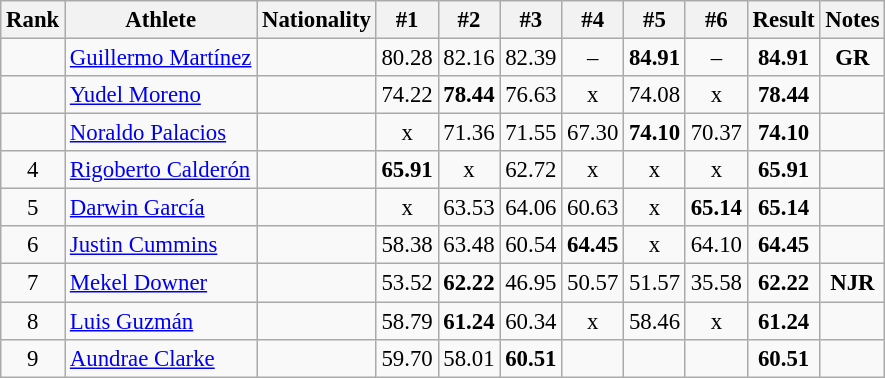<table class="wikitable sortable" style="text-align:center;font-size:95%">
<tr>
<th>Rank</th>
<th>Athlete</th>
<th>Nationality</th>
<th>#1</th>
<th>#2</th>
<th>#3</th>
<th>#4</th>
<th>#5</th>
<th>#6</th>
<th>Result</th>
<th>Notes</th>
</tr>
<tr>
<td></td>
<td align="left"><a href='#'>Guillermo Martínez</a></td>
<td align=left></td>
<td>80.28</td>
<td>82.16</td>
<td>82.39</td>
<td>–</td>
<td><strong>84.91</strong></td>
<td>–</td>
<td><strong>84.91</strong></td>
<td><strong>GR</strong></td>
</tr>
<tr>
<td></td>
<td align="left"><a href='#'>Yudel Moreno</a></td>
<td align=left></td>
<td>74.22</td>
<td><strong>78.44</strong></td>
<td>76.63</td>
<td>x</td>
<td>74.08</td>
<td>x</td>
<td><strong>78.44</strong></td>
<td></td>
</tr>
<tr>
<td></td>
<td align="left"><a href='#'>Noraldo Palacios</a></td>
<td align=left></td>
<td>x</td>
<td>71.36</td>
<td>71.55</td>
<td>67.30</td>
<td><strong>74.10</strong></td>
<td>70.37</td>
<td><strong>74.10</strong></td>
<td></td>
</tr>
<tr>
<td>4</td>
<td align="left"><a href='#'>Rigoberto Calderón</a></td>
<td align=left></td>
<td><strong>65.91</strong></td>
<td>x</td>
<td>62.72</td>
<td>x</td>
<td>x</td>
<td>x</td>
<td><strong>65.91</strong></td>
<td></td>
</tr>
<tr>
<td>5</td>
<td align="left"><a href='#'>Darwin García</a></td>
<td align=left></td>
<td>x</td>
<td>63.53</td>
<td>64.06</td>
<td>60.63</td>
<td>x</td>
<td><strong>65.14</strong></td>
<td><strong>65.14</strong></td>
<td></td>
</tr>
<tr>
<td>6</td>
<td align="left"><a href='#'>Justin Cummins</a></td>
<td align=left></td>
<td>58.38</td>
<td>63.48</td>
<td>60.54</td>
<td><strong>64.45</strong></td>
<td>x</td>
<td>64.10</td>
<td><strong>64.45</strong></td>
<td></td>
</tr>
<tr>
<td>7</td>
<td align="left"><a href='#'>Mekel Downer</a></td>
<td align=left></td>
<td>53.52</td>
<td><strong>62.22</strong></td>
<td>46.95</td>
<td>50.57</td>
<td>51.57</td>
<td>35.58</td>
<td><strong>62.22</strong></td>
<td><strong>NJR</strong></td>
</tr>
<tr>
<td>8</td>
<td align="left"><a href='#'>Luis Guzmán</a></td>
<td align=left></td>
<td>58.79</td>
<td><strong>61.24</strong></td>
<td>60.34</td>
<td>x</td>
<td>58.46</td>
<td>x</td>
<td><strong>61.24</strong></td>
<td></td>
</tr>
<tr>
<td>9</td>
<td align="left"><a href='#'>Aundrae Clarke</a></td>
<td align=left></td>
<td>59.70</td>
<td>58.01</td>
<td><strong>60.51</strong></td>
<td></td>
<td></td>
<td></td>
<td><strong>60.51</strong></td>
<td></td>
</tr>
</table>
